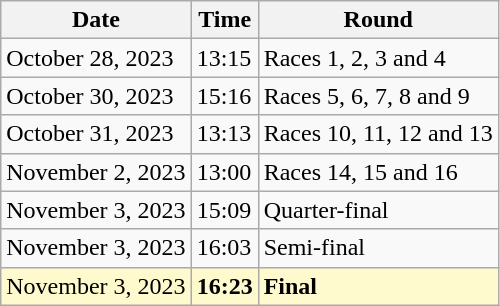<table class="wikitable">
<tr>
<th>Date</th>
<th>Time</th>
<th>Round</th>
</tr>
<tr>
<td>October 28, 2023</td>
<td>13:15</td>
<td>Races 1, 2, 3 and 4</td>
</tr>
<tr>
<td>October 30, 2023</td>
<td>15:16</td>
<td>Races 5, 6, 7, 8 and 9</td>
</tr>
<tr>
<td>October 31, 2023</td>
<td>13:13</td>
<td>Races 10, 11, 12 and 13</td>
</tr>
<tr>
<td>November 2, 2023</td>
<td>13:00</td>
<td>Races 14, 15 and 16</td>
</tr>
<tr>
<td>November 3, 2023</td>
<td>15:09</td>
<td>Quarter-final</td>
</tr>
<tr>
<td>November 3, 2023</td>
<td>16:03</td>
<td>Semi-final</td>
</tr>
<tr style=background:lemonchiffon>
<td>November 3, 2023</td>
<td><strong>16:23</strong></td>
<td><strong>Final</strong></td>
</tr>
</table>
